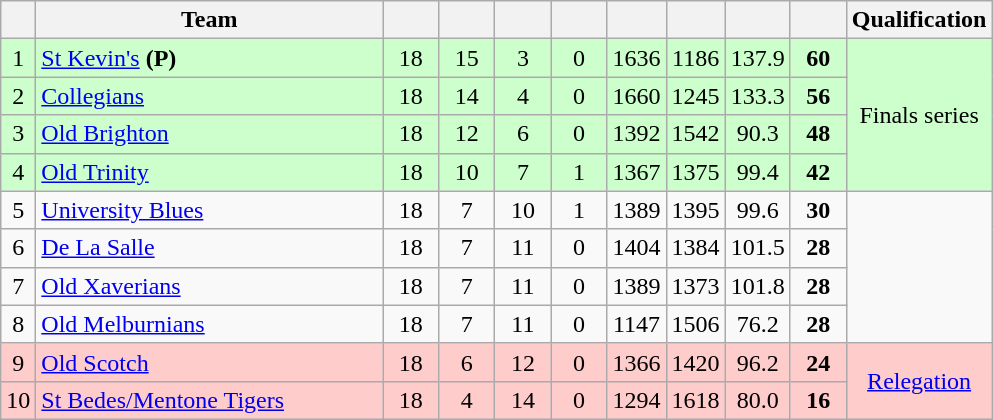<table class="wikitable" style="text-align:center; margin-bottom:0">
<tr>
<th style="width:10px"></th>
<th style="width:35%;">Team</th>
<th style="width:30px;"></th>
<th style="width:30px;"></th>
<th style="width:30px;"></th>
<th style="width:30px;"></th>
<th style="width:30px;"></th>
<th style="width:30px;"></th>
<th style="width:30px;"></th>
<th style="width:30px;"></th>
<th>Qualification</th>
</tr>
<tr style="background:#ccffcc;">
<td>1</td>
<td style="text-align:left;"><a href='#'>St Kevin's</a> <strong>(P)</strong></td>
<td>18</td>
<td>15</td>
<td>3</td>
<td>0</td>
<td>1636</td>
<td>1186</td>
<td>137.9</td>
<td><strong>60</strong></td>
<td rowspan=4>Finals series</td>
</tr>
<tr style="background:#ccffcc;">
<td>2</td>
<td style="text-align:left;"><a href='#'>Collegians</a></td>
<td>18</td>
<td>14</td>
<td>4</td>
<td>0</td>
<td>1660</td>
<td>1245</td>
<td>133.3</td>
<td><strong>56</strong></td>
</tr>
<tr style="background:#ccffcc;">
<td>3</td>
<td style="text-align:left;"><a href='#'>Old Brighton</a></td>
<td>18</td>
<td>12</td>
<td>6</td>
<td>0</td>
<td>1392</td>
<td>1542</td>
<td>90.3</td>
<td><strong>48</strong></td>
</tr>
<tr style="background:#ccffcc;">
<td>4</td>
<td style="text-align:left;"><a href='#'>Old Trinity</a></td>
<td>18</td>
<td>10</td>
<td>7</td>
<td>1</td>
<td>1367</td>
<td>1375</td>
<td>99.4</td>
<td><strong>42</strong></td>
</tr>
<tr>
<td>5</td>
<td style="text-align:left;"><a href='#'>University Blues</a></td>
<td>18</td>
<td>7</td>
<td>10</td>
<td>1</td>
<td>1389</td>
<td>1395</td>
<td>99.6</td>
<td><strong>30</strong></td>
</tr>
<tr>
<td>6</td>
<td style="text-align:left;"><a href='#'>De La Salle</a></td>
<td>18</td>
<td>7</td>
<td>11</td>
<td>0</td>
<td>1404</td>
<td>1384</td>
<td>101.5</td>
<td><strong>28</strong></td>
</tr>
<tr>
<td>7</td>
<td style="text-align:left;"><a href='#'>Old Xaverians</a></td>
<td>18</td>
<td>7</td>
<td>11</td>
<td>0</td>
<td>1389</td>
<td>1373</td>
<td>101.8</td>
<td><strong>28</strong></td>
</tr>
<tr>
<td>8</td>
<td style="text-align:left;"><a href='#'>Old Melburnians</a></td>
<td>18</td>
<td>7</td>
<td>11</td>
<td>0</td>
<td>1147</td>
<td>1506</td>
<td>76.2</td>
<td><strong>28</strong></td>
</tr>
<tr style="background:#FFCCCC;">
<td>9</td>
<td style="text-align:left;"><a href='#'>Old Scotch</a></td>
<td>18</td>
<td>6</td>
<td>12</td>
<td>0</td>
<td>1366</td>
<td>1420</td>
<td>96.2</td>
<td><strong>24</strong></td>
<td rowspan=2><a href='#'>Relegation</a></td>
</tr>
<tr style="background:#FFCCCC;">
<td>10</td>
<td style="text-align:left;"><a href='#'>St Bedes/Mentone Tigers</a></td>
<td>18</td>
<td>4</td>
<td>14</td>
<td>0</td>
<td>1294</td>
<td>1618</td>
<td>80.0</td>
<td><strong>16</strong></td>
</tr>
</table>
